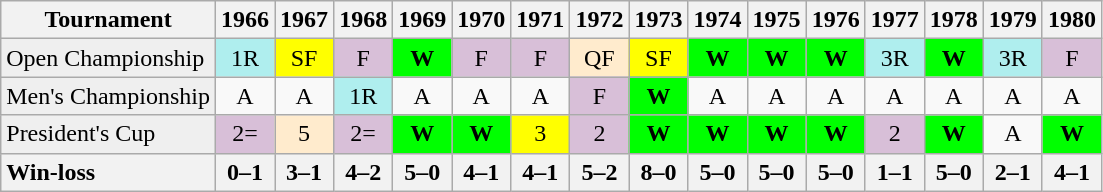<table class=wikitable style=text-align:center>
<tr>
<th>Tournament</th>
<th>1966</th>
<th>1967</th>
<th>1968</th>
<th>1969</th>
<th>1970</th>
<th>1971</th>
<th>1972</th>
<th>1973</th>
<th>1974</th>
<th>1975</th>
<th>1976</th>
<th>1977</th>
<th>1978</th>
<th>1979</th>
<th>1980</th>
</tr>
<tr>
<td style="background:#efefef; text-align:left;">Open Championship</td>
<td style="background:#afeeee;">1R</td>
<td style="background:yellow;">SF</td>
<td style="background:thistle;">F</td>
<td bgcolor=lime><strong>W</strong></td>
<td style="background:thistle;">F</td>
<td style="background:thistle;">F</td>
<td style="background:#ffebcd;">QF</td>
<td style="background:yellow;">SF</td>
<td bgcolor=lime><strong>W</strong></td>
<td bgcolor=lime><strong>W</strong></td>
<td bgcolor=lime><strong>W</strong></td>
<td style="background:#afeeee;">3R</td>
<td bgcolor=lime><strong>W</strong></td>
<td style="background:#afeeee;">3R</td>
<td style="background:thistle;">F</td>
</tr>
<tr>
<td style="background:#efefef; text-align:left;">Men's Championship</td>
<td>A</td>
<td>A</td>
<td style="background:#afeeee;">1R</td>
<td>A</td>
<td>A</td>
<td>A</td>
<td style="background:thistle;">F</td>
<td bgcolor=lime><strong>W</strong></td>
<td>A</td>
<td>A</td>
<td>A</td>
<td>A</td>
<td>A</td>
<td>A</td>
<td>A</td>
</tr>
<tr>
<td style="background:#efefef; text-align:left;">President's Cup</td>
<td style="background:thistle;">2=</td>
<td style="background:#ffebcd;">5</td>
<td style="background:thistle;">2=</td>
<td bgcolor=lime><strong>W</strong></td>
<td bgcolor=lime><strong>W</strong></td>
<td style="background:yellow;">3</td>
<td style="background:thistle;">2</td>
<td bgcolor=lime><strong>W</strong></td>
<td bgcolor=lime><strong>W</strong></td>
<td bgcolor=lime><strong>W</strong></td>
<td bgcolor=lime><strong>W</strong></td>
<td style="background:thistle;">2</td>
<td bgcolor=lime><strong>W</strong></td>
<td>A</td>
<td bgcolor=lime><strong>W</strong></td>
</tr>
<tr>
<th style=text-align:left>Win-loss</th>
<th>0–1</th>
<th>3–1</th>
<th>4–2</th>
<th>5–0</th>
<th>4–1</th>
<th>4–1</th>
<th>5–2</th>
<th>8–0</th>
<th>5–0</th>
<th>5–0</th>
<th>5–0</th>
<th>1–1</th>
<th>5–0</th>
<th>2–1</th>
<th>4–1</th>
</tr>
</table>
